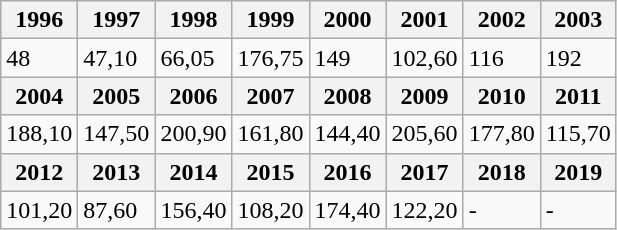<table class="wikitable">
<tr>
<th>1996</th>
<th>1997</th>
<th>1998</th>
<th>1999</th>
<th>2000</th>
<th>2001</th>
<th>2002</th>
<th>2003</th>
</tr>
<tr>
<td>48</td>
<td>47,10</td>
<td>66,05</td>
<td>176,75</td>
<td>149</td>
<td>102,60</td>
<td>116</td>
<td>192</td>
</tr>
<tr>
<th>2004</th>
<th>2005</th>
<th>2006</th>
<th>2007</th>
<th>2008</th>
<th>2009</th>
<th>2010</th>
<th>2011</th>
</tr>
<tr>
<td>188,10</td>
<td>147,50</td>
<td>200,90</td>
<td>161,80</td>
<td>144,40</td>
<td>205,60</td>
<td>177,80</td>
<td>115,70</td>
</tr>
<tr>
<th>2012</th>
<th>2013</th>
<th>2014</th>
<th>2015</th>
<th>2016</th>
<th>2017</th>
<th>2018</th>
<th>2019</th>
</tr>
<tr>
<td>101,20</td>
<td>87,60</td>
<td>156,40</td>
<td>108,20</td>
<td>174,40</td>
<td>122,20</td>
<td>-</td>
<td>-</td>
</tr>
</table>
